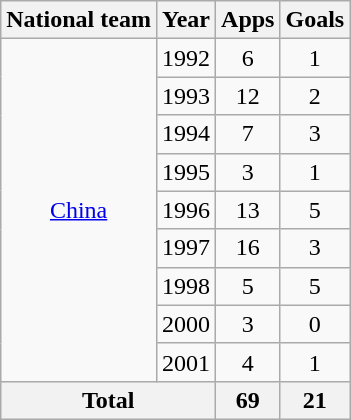<table class="wikitable" style="text-align:center">
<tr>
<th>National team</th>
<th>Year</th>
<th>Apps</th>
<th>Goals</th>
</tr>
<tr>
<td rowspan="9"><a href='#'>China</a></td>
<td>1992</td>
<td>6</td>
<td>1</td>
</tr>
<tr>
<td>1993</td>
<td>12</td>
<td>2</td>
</tr>
<tr>
<td>1994</td>
<td>7</td>
<td>3</td>
</tr>
<tr>
<td>1995</td>
<td>3</td>
<td>1</td>
</tr>
<tr>
<td>1996</td>
<td>13</td>
<td>5</td>
</tr>
<tr>
<td>1997</td>
<td>16</td>
<td>3</td>
</tr>
<tr>
<td>1998</td>
<td>5</td>
<td>5</td>
</tr>
<tr>
<td>2000</td>
<td>3</td>
<td>0</td>
</tr>
<tr>
<td>2001</td>
<td>4</td>
<td>1</td>
</tr>
<tr>
<th colspan="2">Total</th>
<th>69</th>
<th>21</th>
</tr>
</table>
